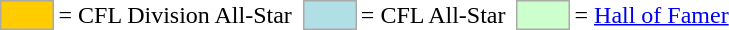<table>
<tr>
<td style="background-color:#FFCC00; border:1px solid #aaaaaa; width:2em;"></td>
<td>= CFL Division All-Star</td>
<td></td>
<td style="background-color:#B0E0E6; border:1px solid #aaaaaa; width:2em;"></td>
<td>= CFL All-Star</td>
<td></td>
<td style="background-color:#CCFFCC; border:1px solid #aaaaaa; width:2em;"></td>
<td>= <a href='#'>Hall of Famer</a></td>
</tr>
</table>
